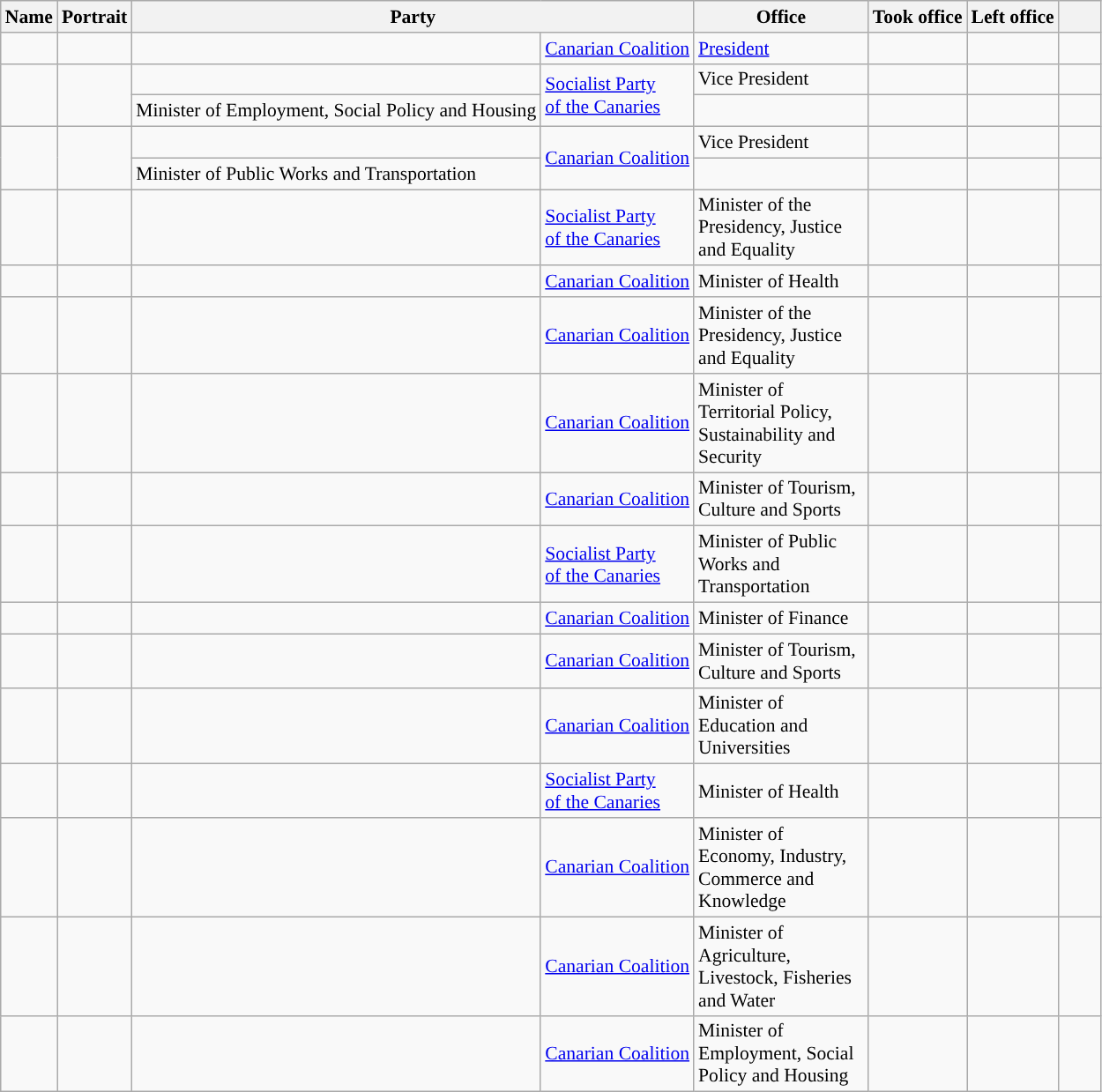<table class="wikitable plainrowheaders sortable" style="font-size:90%; text-align:left;">
<tr>
<th scope=col>Name</th>
<th scope=col class=unsortable>Portrait</th>
<th scope=col colspan="2">Party</th>
<th scope=col width=125px>Office</th>
<th scope=col>Took office</th>
<th scope=col>Left office</th>
<th scope=col width=25px class=unsortable></th>
</tr>
<tr>
<td style="white-space: nowrap;"></td>
<td align=center></td>
<td !align="center" style="background:"></td>
<td><a href='#'>Canarian Coalition</a></td>
<td><a href='#'>President</a></td>
<td align=center></td>
<td align=center></td>
<td align=center></td>
</tr>
<tr>
<td style="white-space: nowrap;" rowspan=2></td>
<td align=center rowspan=2></td>
<td !align="center" style="background:"></td>
<td rowspan=2><a href='#'>Socialist Party<br>of the Canaries</a></td>
<td>Vice President</td>
<td align=center></td>
<td align=center></td>
<td align=center></td>
</tr>
<tr>
<td>Minister of Employment, Social Policy and Housing</td>
<td align=center></td>
<td align=center></td>
<td align=center></td>
</tr>
<tr>
<td style="white-space: nowrap;" rowspan=2></td>
<td align=center rowspan=2></td>
<td !align="center" style="background:"></td>
<td rowspan=2><a href='#'>Canarian Coalition</a></td>
<td>Vice President</td>
<td align=center></td>
<td align=center></td>
<td align=center></td>
</tr>
<tr>
<td>Minister of Public Works and Transportation</td>
<td align=center></td>
<td align=center></td>
<td align=center></td>
</tr>
<tr>
<td style="white-space: nowrap;"></td>
<td align=center></td>
<td !align="center" style="background:"></td>
<td><a href='#'>Socialist Party<br>of the Canaries</a></td>
<td>Minister of the Presidency, Justice and Equality</td>
<td align=center></td>
<td align=center></td>
<td align=center></td>
</tr>
<tr>
<td style="white-space: nowrap;"></td>
<td align=center></td>
<td !align="center" style="background:"></td>
<td><a href='#'>Canarian Coalition</a></td>
<td>Minister of Health</td>
<td align=center></td>
<td align=center></td>
<td align=center></td>
</tr>
<tr>
<td style="white-space: nowrap;"></td>
<td align=center></td>
<td !align="center" style="background:"></td>
<td><a href='#'>Canarian Coalition</a></td>
<td>Minister of the Presidency, Justice and Equality</td>
<td align=center></td>
<td align=center></td>
<td align=center></td>
</tr>
<tr>
<td style="white-space: nowrap;"></td>
<td align=center></td>
<td !align="center" style="background:"></td>
<td><a href='#'>Canarian Coalition</a></td>
<td>Minister of Territorial Policy, Sustainability and Security</td>
<td align=center></td>
<td align=center></td>
<td align=center></td>
</tr>
<tr>
<td style="white-space: nowrap;"></td>
<td align=center></td>
<td !align="center" style="background:"></td>
<td><a href='#'>Canarian Coalition</a></td>
<td>Minister of Tourism, Culture and Sports</td>
<td align=center></td>
<td align=center></td>
<td align=center><br></td>
</tr>
<tr>
<td style="white-space: nowrap;"></td>
<td align=center></td>
<td !align="center" style="background:"></td>
<td><a href='#'>Socialist Party<br>of the Canaries</a></td>
<td>Minister of Public Works and Transportation</td>
<td align=center></td>
<td align=center></td>
<td align=center></td>
</tr>
<tr>
<td style="white-space: nowrap;"></td>
<td align=center></td>
<td !align="center" style="background:"></td>
<td><a href='#'>Canarian Coalition</a></td>
<td>Minister of Finance</td>
<td align=center></td>
<td align=center></td>
<td align=center></td>
</tr>
<tr>
<td style="white-space: nowrap;"></td>
<td align=center></td>
<td !align="center" style="background:"></td>
<td><a href='#'>Canarian Coalition</a></td>
<td>Minister of Tourism, Culture and Sports</td>
<td align=center></td>
<td align=center></td>
<td align=center></td>
</tr>
<tr>
<td style="white-space: nowrap;"></td>
<td align=center></td>
<td !align="center" style="background:"></td>
<td><a href='#'>Canarian Coalition</a></td>
<td>Minister of Education and Universities</td>
<td align=center></td>
<td align=center></td>
<td align=center></td>
</tr>
<tr>
<td style="white-space: nowrap;"></td>
<td align=center></td>
<td !align="center" style="background:"></td>
<td><a href='#'>Socialist Party<br>of the Canaries</a></td>
<td>Minister of Health</td>
<td align=center></td>
<td align=center></td>
<td align=center></td>
</tr>
<tr>
<td style="white-space: nowrap;"></td>
<td align=center></td>
<td !align="center" style="background:"></td>
<td><a href='#'>Canarian Coalition</a></td>
<td>Minister of Economy, Industry, Commerce and Knowledge</td>
<td align=center></td>
<td align=center></td>
<td align=center></td>
</tr>
<tr>
<td style="white-space: nowrap;"></td>
<td align=center></td>
<td !align="center" style="background:"></td>
<td><a href='#'>Canarian Coalition</a></td>
<td>Minister of Agriculture, Livestock, Fisheries and Water</td>
<td align=center></td>
<td align=center></td>
<td align=center></td>
</tr>
<tr>
<td style="white-space: nowrap;"></td>
<td align=center></td>
<td !align="center" style="background:"></td>
<td><a href='#'>Canarian Coalition</a></td>
<td>Minister of Employment, Social Policy and Housing</td>
<td align=center></td>
<td align=center></td>
<td align=center></td>
</tr>
</table>
